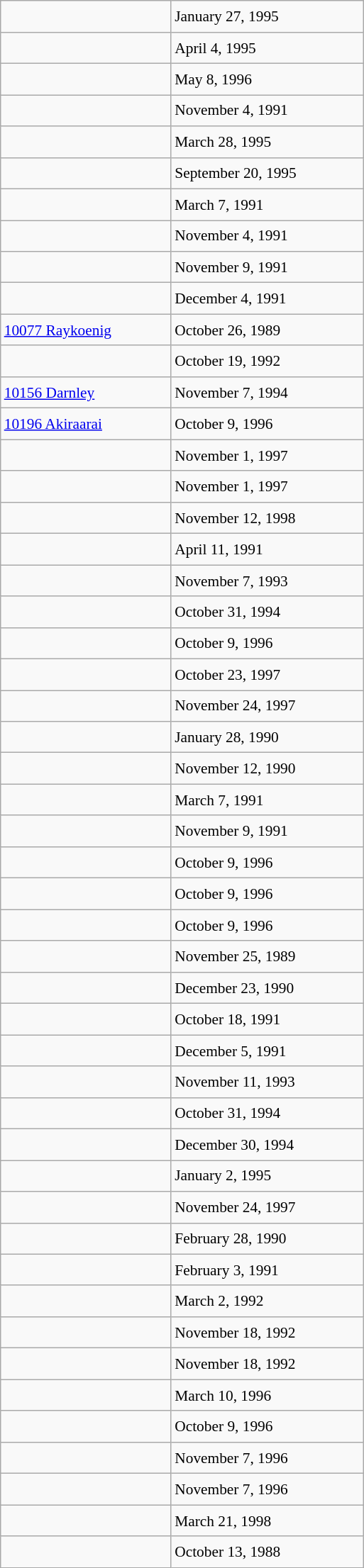<table class="wikitable" style="font-size: 89%; float: left; width: 24em; margin-right: 1em; line-height: 1.6em !important;  height: 1250px;">
<tr>
<td></td>
<td>January 27, 1995</td>
</tr>
<tr>
<td></td>
<td>April 4, 1995</td>
</tr>
<tr>
<td></td>
<td>May 8, 1996</td>
</tr>
<tr>
<td></td>
<td>November 4, 1991</td>
</tr>
<tr>
<td></td>
<td>March 28, 1995</td>
</tr>
<tr>
<td></td>
<td>September 20, 1995</td>
</tr>
<tr>
<td></td>
<td>March 7, 1991</td>
</tr>
<tr>
<td></td>
<td>November 4, 1991</td>
</tr>
<tr>
<td></td>
<td>November 9, 1991</td>
</tr>
<tr>
<td></td>
<td>December 4, 1991</td>
</tr>
<tr>
<td><a href='#'>10077 Raykoenig</a></td>
<td>October 26, 1989</td>
</tr>
<tr>
<td></td>
<td>October 19, 1992</td>
</tr>
<tr>
<td><a href='#'>10156 Darnley</a></td>
<td>November 7, 1994</td>
</tr>
<tr>
<td><a href='#'>10196 Akiraarai</a></td>
<td>October 9, 1996</td>
</tr>
<tr>
<td></td>
<td>November 1, 1997</td>
</tr>
<tr>
<td></td>
<td>November 1, 1997</td>
</tr>
<tr>
<td></td>
<td>November 12, 1998</td>
</tr>
<tr>
<td></td>
<td>April 11, 1991</td>
</tr>
<tr>
<td></td>
<td>November 7, 1993</td>
</tr>
<tr>
<td></td>
<td>October 31, 1994</td>
</tr>
<tr>
<td></td>
<td>October 9, 1996</td>
</tr>
<tr>
<td></td>
<td>October 23, 1997</td>
</tr>
<tr>
<td></td>
<td>November 24, 1997</td>
</tr>
<tr>
<td></td>
<td>January 28, 1990</td>
</tr>
<tr>
<td></td>
<td>November 12, 1990</td>
</tr>
<tr>
<td></td>
<td>March 7, 1991</td>
</tr>
<tr>
<td></td>
<td>November 9, 1991</td>
</tr>
<tr>
<td></td>
<td>October 9, 1996</td>
</tr>
<tr>
<td></td>
<td>October 9, 1996</td>
</tr>
<tr>
<td></td>
<td>October 9, 1996</td>
</tr>
<tr>
<td></td>
<td>November 25, 1989</td>
</tr>
<tr>
<td></td>
<td>December 23, 1990</td>
</tr>
<tr>
<td></td>
<td>October 18, 1991</td>
</tr>
<tr>
<td></td>
<td>December 5, 1991</td>
</tr>
<tr>
<td></td>
<td>November 11, 1993</td>
</tr>
<tr>
<td></td>
<td>October 31, 1994</td>
</tr>
<tr>
<td></td>
<td>December 30, 1994</td>
</tr>
<tr>
<td></td>
<td>January 2, 1995</td>
</tr>
<tr>
<td></td>
<td>November 24, 1997</td>
</tr>
<tr>
<td></td>
<td>February 28, 1990</td>
</tr>
<tr>
<td></td>
<td>February 3, 1991</td>
</tr>
<tr>
<td></td>
<td>March 2, 1992</td>
</tr>
<tr>
<td></td>
<td>November 18, 1992</td>
</tr>
<tr>
<td></td>
<td>November 18, 1992</td>
</tr>
<tr>
<td></td>
<td>March 10, 1996</td>
</tr>
<tr>
<td></td>
<td>October 9, 1996</td>
</tr>
<tr>
<td></td>
<td>November 7, 1996</td>
</tr>
<tr>
<td></td>
<td>November 7, 1996</td>
</tr>
<tr>
<td></td>
<td>March 21, 1998</td>
</tr>
<tr>
<td></td>
<td>October 13, 1988</td>
</tr>
</table>
